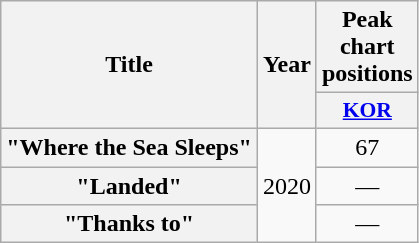<table class="wikitable plainrowheaders" style="text-align:center;">
<tr>
<th rowspan="2" scope="col">Title</th>
<th rowspan="2" scope="col">Year</th>
<th scope="col">Peak chart positions</th>
</tr>
<tr>
<th scope="col" style="width:3em;font-size:90%;"><a href='#'>KOR</a></th>
</tr>
<tr>
<th scope="row">"Where the Sea Sleeps" </th>
<td rowspan="3">2020</td>
<td>67</td>
</tr>
<tr>
<th scope="row">"Landed" </th>
<td>—</td>
</tr>
<tr>
<th scope="row">"Thanks to" </th>
<td>—</td>
</tr>
</table>
